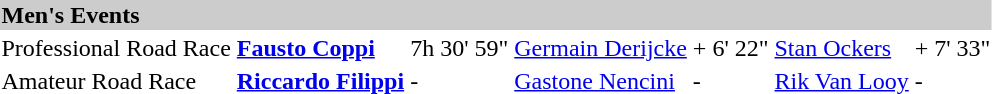<table>
<tr bgcolor="#cccccc">
<td colspan=7><strong>Men's Events</strong></td>
</tr>
<tr>
<td>Professional Road Race<br></td>
<td><strong><a href='#'>Fausto Coppi</a></strong><br><small></small></td>
<td>7h 30' 59"</td>
<td><a href='#'>Germain Derijcke</a><br><small></small></td>
<td>+ 6' 22"</td>
<td><a href='#'>Stan Ockers</a><br><small></small></td>
<td>+ 7' 33"</td>
</tr>
<tr>
<td>Amateur Road Race</td>
<td><strong><a href='#'>Riccardo Filippi</a></strong><br><small></small></td>
<td>-</td>
<td><a href='#'>Gastone Nencini</a><br><small></small></td>
<td>-</td>
<td><a href='#'>Rik Van Looy</a><br><small></small></td>
<td>-</td>
</tr>
<tr>
</tr>
</table>
